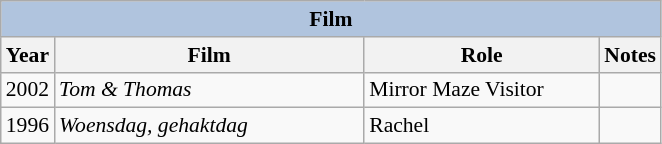<table class="wikitable" style="font-size: 90%;">
<tr>
<th colspan="4" style="background: LightSteelBlue;">Film</th>
</tr>
<tr>
<th>Year</th>
<th width="200">Film</th>
<th width="150">Role</th>
<th>Notes</th>
</tr>
<tr>
<td>2002</td>
<td><em>Tom & Thomas</em></td>
<td>Mirror Maze Visitor</td>
<td></td>
</tr>
<tr>
<td>1996</td>
<td><em>Woensdag, gehaktdag</em></td>
<td>Rachel</td>
<td></td>
</tr>
</table>
